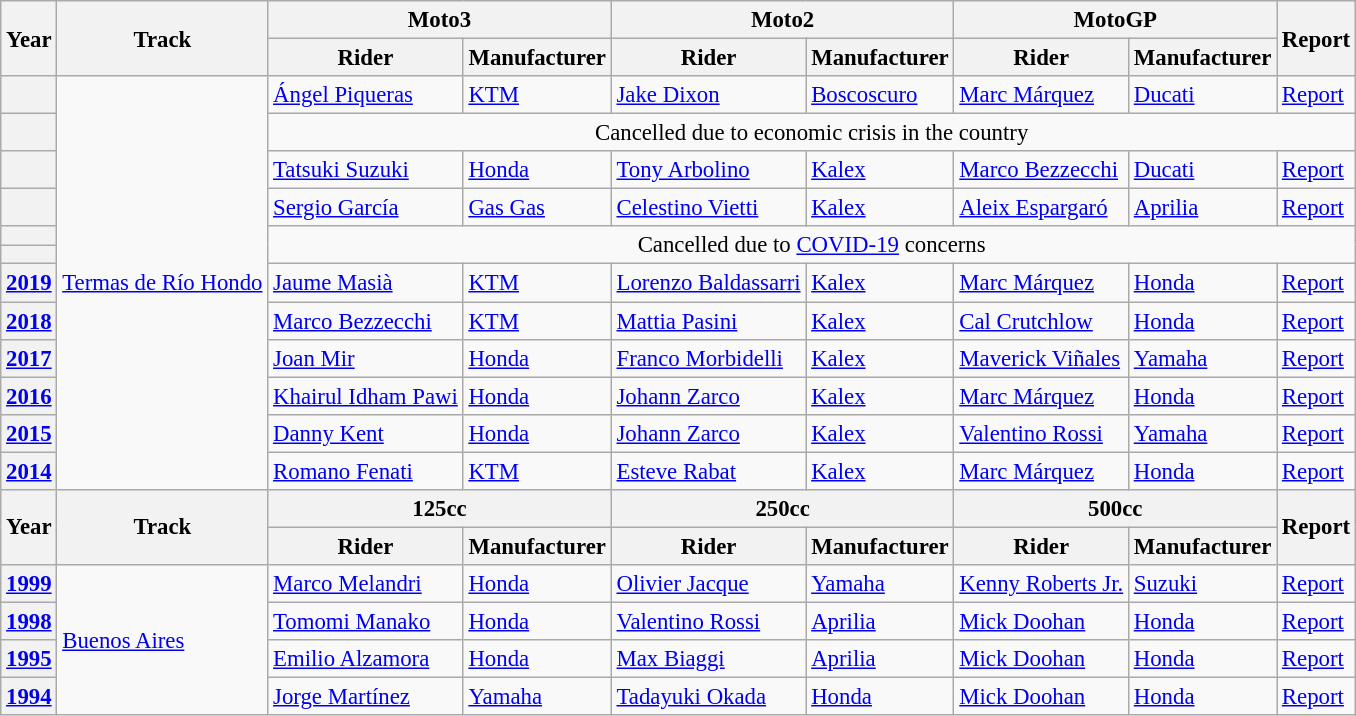<table class="wikitable" style="font-size: 95%;">
<tr>
<th rowspan=2>Year</th>
<th rowspan=2>Track</th>
<th colspan=2>Moto3</th>
<th colspan=2>Moto2</th>
<th colspan=2>MotoGP</th>
<th rowspan=2>Report</th>
</tr>
<tr>
<th>Rider</th>
<th>Manufacturer</th>
<th>Rider</th>
<th>Manufacturer</th>
<th>Rider</th>
<th>Manufacturer</th>
</tr>
<tr>
<th></th>
<td rowspan=12><a href='#'>Termas de Río Hondo</a></td>
<td> <a href='#'>Ángel Piqueras</a></td>
<td><a href='#'>KTM</a></td>
<td> <a href='#'>Jake Dixon</a></td>
<td><a href='#'>Boscoscuro</a></td>
<td> <a href='#'>Marc Márquez</a></td>
<td><a href='#'>Ducati</a></td>
<td><a href='#'>Report</a></td>
</tr>
<tr>
<th></th>
<td align=center colspan=7>Cancelled due to economic crisis in the country</td>
</tr>
<tr>
<th></th>
<td> <a href='#'>Tatsuki Suzuki</a></td>
<td><a href='#'>Honda</a></td>
<td> <a href='#'>Tony Arbolino</a></td>
<td><a href='#'>Kalex</a></td>
<td> <a href='#'>Marco Bezzecchi</a></td>
<td><a href='#'>Ducati</a></td>
<td><a href='#'>Report</a></td>
</tr>
<tr>
<th></th>
<td> <a href='#'>Sergio García</a></td>
<td><a href='#'>Gas Gas</a></td>
<td> <a href='#'>Celestino Vietti</a></td>
<td><a href='#'>Kalex</a></td>
<td> <a href='#'>Aleix Espargaró</a></td>
<td><a href='#'>Aprilia</a></td>
<td><a href='#'>Report</a></td>
</tr>
<tr>
<th></th>
<td align=center rowspan=2 colspan=7>Cancelled due to <a href='#'>COVID-19</a> concerns</td>
</tr>
<tr>
<th></th>
</tr>
<tr>
<th><a href='#'>2019</a></th>
<td> <a href='#'>Jaume Masià</a></td>
<td><a href='#'>KTM</a></td>
<td> <a href='#'>Lorenzo Baldassarri</a></td>
<td><a href='#'>Kalex</a></td>
<td> <a href='#'>Marc Márquez</a></td>
<td><a href='#'>Honda</a></td>
<td><a href='#'>Report</a></td>
</tr>
<tr>
<th><a href='#'>2018</a></th>
<td> <a href='#'>Marco Bezzecchi</a></td>
<td><a href='#'>KTM</a></td>
<td> <a href='#'>Mattia Pasini</a></td>
<td><a href='#'>Kalex</a></td>
<td> <a href='#'>Cal Crutchlow</a></td>
<td><a href='#'>Honda</a></td>
<td><a href='#'>Report</a></td>
</tr>
<tr>
<th><a href='#'>2017</a></th>
<td> <a href='#'>Joan Mir</a></td>
<td><a href='#'>Honda</a></td>
<td> <a href='#'>Franco Morbidelli</a></td>
<td><a href='#'>Kalex</a></td>
<td> <a href='#'>Maverick Viñales</a></td>
<td><a href='#'>Yamaha</a></td>
<td><a href='#'>Report</a></td>
</tr>
<tr>
<th><a href='#'>2016</a></th>
<td> <a href='#'>Khairul Idham Pawi</a></td>
<td><a href='#'>Honda</a></td>
<td> <a href='#'>Johann Zarco</a></td>
<td><a href='#'>Kalex</a></td>
<td> <a href='#'>Marc Márquez</a></td>
<td><a href='#'>Honda</a></td>
<td><a href='#'>Report</a></td>
</tr>
<tr>
<th><a href='#'>2015</a></th>
<td> <a href='#'>Danny Kent</a></td>
<td><a href='#'>Honda</a></td>
<td> <a href='#'>Johann Zarco</a></td>
<td><a href='#'>Kalex</a></td>
<td> <a href='#'>Valentino Rossi</a></td>
<td><a href='#'>Yamaha</a></td>
<td><a href='#'>Report</a></td>
</tr>
<tr>
<th><a href='#'>2014</a></th>
<td> <a href='#'>Romano Fenati</a></td>
<td><a href='#'>KTM</a></td>
<td> <a href='#'>Esteve Rabat</a></td>
<td><a href='#'>Kalex</a></td>
<td> <a href='#'>Marc Márquez</a></td>
<td><a href='#'>Honda</a></td>
<td><a href='#'>Report</a></td>
</tr>
<tr>
<th rowspan=2>Year</th>
<th rowspan=2>Track</th>
<th colspan=2>125cc</th>
<th colspan=2>250cc</th>
<th colspan=2>500cc</th>
<th rowspan=2>Report</th>
</tr>
<tr>
<th>Rider</th>
<th>Manufacturer</th>
<th>Rider</th>
<th>Manufacturer</th>
<th>Rider</th>
<th>Manufacturer</th>
</tr>
<tr>
<th><a href='#'>1999</a></th>
<td rowspan="4"><a href='#'>Buenos Aires</a></td>
<td> <a href='#'>Marco Melandri</a></td>
<td><a href='#'>Honda</a></td>
<td> <a href='#'>Olivier Jacque</a></td>
<td><a href='#'>Yamaha</a></td>
<td> <a href='#'>Kenny Roberts Jr.</a></td>
<td><a href='#'>Suzuki</a></td>
<td><a href='#'>Report</a></td>
</tr>
<tr>
<th><a href='#'>1998</a></th>
<td> <a href='#'>Tomomi Manako</a></td>
<td><a href='#'>Honda</a></td>
<td> <a href='#'>Valentino Rossi</a></td>
<td><a href='#'>Aprilia</a></td>
<td> <a href='#'>Mick Doohan</a></td>
<td><a href='#'>Honda</a></td>
<td><a href='#'>Report</a></td>
</tr>
<tr>
<th><a href='#'>1995</a></th>
<td> <a href='#'>Emilio Alzamora</a></td>
<td><a href='#'>Honda</a></td>
<td> <a href='#'>Max Biaggi</a></td>
<td><a href='#'>Aprilia</a></td>
<td> <a href='#'>Mick Doohan</a></td>
<td><a href='#'>Honda</a></td>
<td><a href='#'>Report</a></td>
</tr>
<tr>
<th><a href='#'>1994</a></th>
<td> <a href='#'>Jorge Martínez</a></td>
<td><a href='#'>Yamaha</a></td>
<td> <a href='#'>Tadayuki Okada</a></td>
<td><a href='#'>Honda</a></td>
<td> <a href='#'>Mick Doohan</a></td>
<td><a href='#'>Honda</a></td>
<td><a href='#'>Report</a></td>
</tr>
</table>
